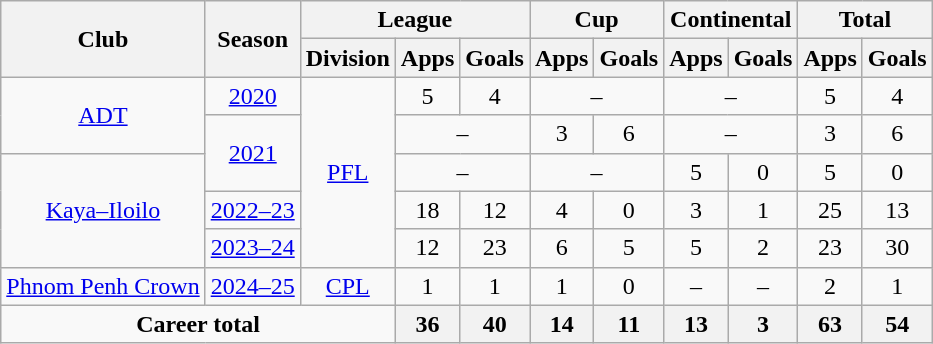<table class="wikitable" style="text-align: center">
<tr>
<th rowspan="2">Club</th>
<th rowspan="2">Season</th>
<th colspan="3">League</th>
<th colspan="2">Cup</th>
<th colspan="2">Continental</th>
<th colspan="2">Total</th>
</tr>
<tr>
<th>Division</th>
<th>Apps</th>
<th>Goals</th>
<th>Apps</th>
<th>Goals</th>
<th>Apps</th>
<th>Goals</th>
<th>Apps</th>
<th>Goals</th>
</tr>
<tr>
<td rowspan="2"><a href='#'>ADT</a></td>
<td><a href='#'>2020</a></td>
<td rowspan="5"><a href='#'>PFL</a></td>
<td>5</td>
<td>4</td>
<td colspan="2">–</td>
<td colspan="2">–</td>
<td>5</td>
<td>4</td>
</tr>
<tr>
<td rowspan="2"><a href='#'>2021</a></td>
<td colspan="2">–</td>
<td>3</td>
<td>6</td>
<td colspan="2">–</td>
<td>3</td>
<td>6</td>
</tr>
<tr>
<td rowspan="3"><a href='#'>Kaya–Iloilo</a></td>
<td colspan="2">–</td>
<td colspan="2">–</td>
<td>5</td>
<td>0</td>
<td>5</td>
<td>0</td>
</tr>
<tr>
<td><a href='#'>2022–23</a></td>
<td>18</td>
<td>12</td>
<td>4</td>
<td>0</td>
<td>3</td>
<td>1</td>
<td>25</td>
<td>13</td>
</tr>
<tr>
<td><a href='#'>2023–24</a></td>
<td>12</td>
<td>23</td>
<td>6</td>
<td>5</td>
<td>5</td>
<td>2</td>
<td>23</td>
<td>30</td>
</tr>
<tr>
<td><a href='#'>Phnom Penh Crown</a></td>
<td><a href='#'>2024–25</a></td>
<td><a href='#'>CPL</a></td>
<td>1</td>
<td>1</td>
<td>1</td>
<td>0</td>
<td>–</td>
<td>–</td>
<td>2</td>
<td>1</td>
</tr>
<tr>
<td colspan="3" !><strong>Career total</strong></td>
<th>36</th>
<th>40</th>
<th>14</th>
<th>11</th>
<th>13</th>
<th>3</th>
<th>63</th>
<th>54</th>
</tr>
</table>
